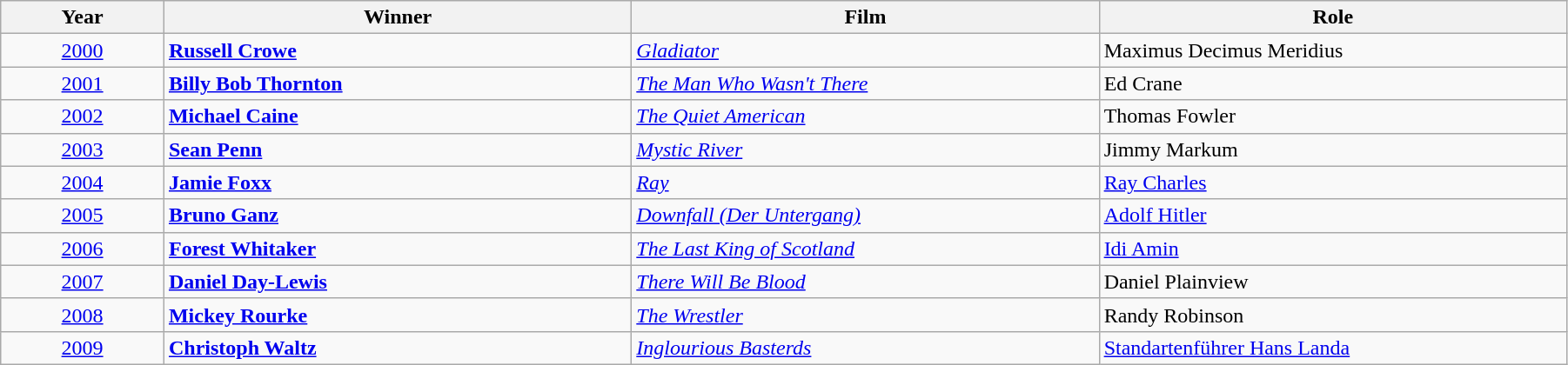<table class="wikitable" width="95%" cellpadding="5">
<tr>
<th width="100"><strong>Year</strong></th>
<th width="300"><strong>Winner</strong></th>
<th width="300"><strong>Film</strong></th>
<th width="300"><strong>Role</strong></th>
</tr>
<tr>
<td style="text-align:center;"><a href='#'>2000</a></td>
<td><strong><a href='#'>Russell Crowe</a></strong></td>
<td><em><a href='#'>Gladiator</a></em></td>
<td>Maximus Decimus Meridius</td>
</tr>
<tr>
<td style="text-align:center;"><a href='#'>2001</a></td>
<td><strong><a href='#'>Billy Bob Thornton</a></strong></td>
<td><em><a href='#'>The Man Who Wasn't There</a></em></td>
<td>Ed Crane</td>
</tr>
<tr>
<td style="text-align:center;"><a href='#'>2002</a></td>
<td><strong><a href='#'>Michael Caine</a></strong></td>
<td><em><a href='#'>The Quiet American</a></em></td>
<td>Thomas Fowler</td>
</tr>
<tr>
<td style="text-align:center;"><a href='#'>2003</a></td>
<td><strong><a href='#'>Sean Penn</a></strong></td>
<td><em><a href='#'>Mystic River</a></em></td>
<td>Jimmy Markum</td>
</tr>
<tr>
<td style="text-align:center;"><a href='#'>2004</a></td>
<td><strong><a href='#'>Jamie Foxx</a></strong></td>
<td><em><a href='#'>Ray</a></em></td>
<td><a href='#'>Ray Charles</a></td>
</tr>
<tr>
<td style="text-align:center;"><a href='#'>2005</a></td>
<td><strong><a href='#'>Bruno Ganz</a></strong></td>
<td><em><a href='#'>Downfall (Der Untergang)</a></em></td>
<td><a href='#'>Adolf Hitler</a></td>
</tr>
<tr>
<td style="text-align:center;"><a href='#'>2006</a></td>
<td><strong><a href='#'>Forest Whitaker</a></strong></td>
<td><em><a href='#'>The Last King of Scotland</a></em></td>
<td><a href='#'>Idi Amin</a></td>
</tr>
<tr>
<td style="text-align:center;"><a href='#'>2007</a></td>
<td><strong><a href='#'>Daniel Day-Lewis</a></strong></td>
<td><em><a href='#'>There Will Be Blood</a></em></td>
<td>Daniel Plainview</td>
</tr>
<tr>
<td style="text-align:center;"><a href='#'>2008</a></td>
<td><strong><a href='#'>Mickey Rourke</a></strong></td>
<td><em><a href='#'>The Wrestler</a></em></td>
<td>Randy Robinson</td>
</tr>
<tr>
<td style="text-align:center;"><a href='#'>2009</a></td>
<td><strong><a href='#'>Christoph Waltz</a></strong></td>
<td><em><a href='#'>Inglourious Basterds</a></em></td>
<td><a href='#'>Standartenführer Hans Landa</a></td>
</tr>
</table>
